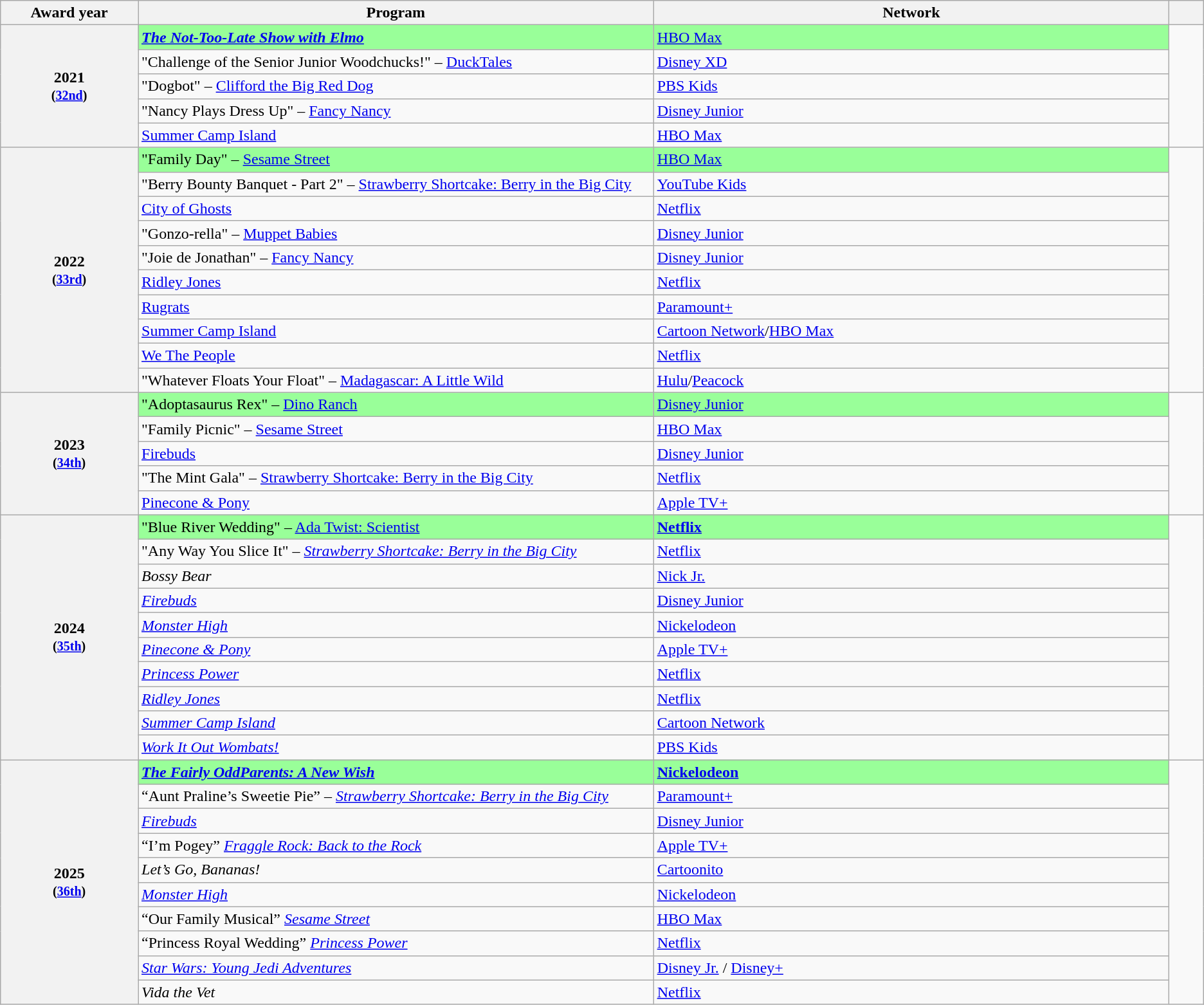<table class="wikitable sortable">
<tr>
<th scope="col" style="width:8%">Award year</th>
<th scope="col" style="width:30%">Program</th>
<th scope="col" style="width:30%">Network</th>
<th class="unsortable" scope="col" style="width:2%"></th>
</tr>
<tr>
<th rowspan="5" scope="rowgroup" style="text-align:center">2021<br><small>(</small><small><a href='#'>32nd</a>)</small></th>
<td style="background:#99ff99;"><strong><em><a href='#'>The Not-Too-Late Show with Elmo</a><em><strong></td>
<td style="background:#99ff99;"></strong><a href='#'>HBO Max</a><strong></td>
<td rowspan="5" align="center"></td>
</tr>
<tr>
<td>"Challenge of the Senior Junior Woodchucks!" – </em><a href='#'>DuckTales</a><em></td>
<td><a href='#'>Disney XD</a></td>
</tr>
<tr>
<td>"Dogbot" – </em><a href='#'>Clifford the Big Red Dog</a><em></td>
<td><a href='#'>PBS Kids</a></td>
</tr>
<tr>
<td>"Nancy Plays Dress Up" – </em><a href='#'>Fancy Nancy</a><em></td>
<td><a href='#'>Disney Junior</a></td>
</tr>
<tr>
<td></em><a href='#'>Summer Camp Island</a><em></td>
<td><a href='#'>HBO Max</a></td>
</tr>
<tr>
<th rowspan="10" scope="rowgroup" style="text-align:center">2022<br><small>(</small><small><a href='#'>33rd</a>)</small></th>
<td style="background:#99ff99;"></strong>"Family Day" – </em><a href='#'>Sesame Street</a><em><strong></td>
<td style="background:#99ff99;"></strong><a href='#'>HBO Max</a><strong></td>
<td rowspan="10" align="center"></td>
</tr>
<tr>
<td>"Berry Bounty Banquet - Part 2" – </em><a href='#'>Strawberry Shortcake: Berry in the Big City</a><em></td>
<td><a href='#'>YouTube Kids</a></td>
</tr>
<tr>
<td></em><a href='#'>City of Ghosts</a><em></td>
<td><a href='#'>Netflix</a></td>
</tr>
<tr>
<td>"Gonzo-rella" – </em><a href='#'>Muppet Babies</a><em></td>
<td><a href='#'>Disney Junior</a></td>
</tr>
<tr>
<td>"Joie de Jonathan" – </em><a href='#'>Fancy Nancy</a><em></td>
<td><a href='#'>Disney Junior</a></td>
</tr>
<tr>
<td></em><a href='#'>Ridley Jones</a><em></td>
<td><a href='#'>Netflix</a></td>
</tr>
<tr>
<td></em><a href='#'>Rugrats</a><em></td>
<td><a href='#'>Paramount+</a></td>
</tr>
<tr>
<td></em><a href='#'>Summer Camp Island</a><em></td>
<td><a href='#'>Cartoon Network</a>/<a href='#'>HBO Max</a></td>
</tr>
<tr>
<td></em><a href='#'>We The People</a><em></td>
<td><a href='#'>Netflix</a></td>
</tr>
<tr>
<td>"Whatever Floats Your Float" – </em><a href='#'>Madagascar: A Little Wild</a><em></td>
<td><a href='#'>Hulu</a>/<a href='#'>Peacock</a></td>
</tr>
<tr>
<th rowspan="5" scope="rowgroup" style="text-align:center">2023<br><small>(</small><small><a href='#'>34th</a>)</small></th>
<td style="background:#99ff99;"></strong>"Adoptasaurus Rex" – </em><a href='#'>Dino Ranch</a><em><strong></td>
<td style="background:#99ff99;"></strong><a href='#'>Disney Junior</a><strong></td>
<td rowspan="5" align="center"></td>
</tr>
<tr>
<td>"Family Picnic" – </em><a href='#'>Sesame Street</a><em></td>
<td><a href='#'>HBO Max</a></td>
</tr>
<tr>
<td></em><a href='#'>Firebuds</a><em></td>
<td><a href='#'>Disney Junior</a></td>
</tr>
<tr>
<td>"The Mint Gala" – </em><a href='#'>Strawberry Shortcake: Berry in the Big City</a><em></td>
<td><a href='#'>Netflix</a></td>
</tr>
<tr>
<td></em><a href='#'>Pinecone & Pony</a><em></td>
<td><a href='#'>Apple TV+</a></td>
</tr>
<tr>
<th rowspan="10">2024<br><small>(<a href='#'>35th</a>)</small></th>
<td style="background:#99ff99;"></strong>"Blue River Wedding" – </em><a href='#'>Ada Twist: Scientist</a></em></strong></td>
<td style="background:#99ff99;"><strong><a href='#'>Netflix</a></strong></td>
<td rowspan="10" align="center"></td>
</tr>
<tr>
<td>"Any Way You Slice It" – <em><a href='#'>Strawberry Shortcake: Berry in the Big City</a></em></td>
<td><a href='#'>Netflix</a></td>
</tr>
<tr>
<td><em>Bossy Bear</em></td>
<td><a href='#'>Nick Jr.</a></td>
</tr>
<tr>
<td><em><a href='#'>Firebuds</a></em></td>
<td><a href='#'>Disney Junior</a></td>
</tr>
<tr>
<td><a href='#'><em>Monster High</em></a></td>
<td><a href='#'>Nickelodeon</a></td>
</tr>
<tr>
<td><em><a href='#'>Pinecone & Pony</a></em></td>
<td><a href='#'>Apple TV+</a></td>
</tr>
<tr>
<td><em><a href='#'>Princess Power</a></em></td>
<td><a href='#'>Netflix</a></td>
</tr>
<tr>
<td><em><a href='#'>Ridley Jones</a></em></td>
<td><a href='#'>Netflix</a></td>
</tr>
<tr>
<td><em><a href='#'>Summer Camp Island</a></em></td>
<td><a href='#'>Cartoon Network</a></td>
</tr>
<tr>
<td><em><a href='#'>Work It Out Wombats!</a></em></td>
<td><a href='#'>PBS Kids</a></td>
</tr>
<tr>
<th rowspan="10">2025<br><small>(<a href='#'>36th</a>)</small></th>
<td style="background:#99ff99;"><strong><em><a href='#'>The Fairly OddParents: A New Wish</a></em></strong></td>
<td style="background:#99ff99;"><strong><a href='#'>Nickelodeon</a></strong></td>
<td rowspan="10" align="center"></td>
</tr>
<tr>
<td>“Aunt Praline’s Sweetie Pie” – <em><a href='#'>Strawberry Shortcake: Berry in the Big City</a></em></td>
<td><a href='#'>Paramount+</a></td>
</tr>
<tr>
<td><em><a href='#'>Firebuds</a></em></td>
<td><a href='#'>Disney Junior</a></td>
</tr>
<tr>
<td>“I’m Pogey” <em><a href='#'>Fraggle Rock: Back to the Rock</a></em></td>
<td><a href='#'>Apple TV+</a></td>
</tr>
<tr>
<td><em>Let’s Go, Bananas!</em></td>
<td><a href='#'>Cartoonito</a></td>
</tr>
<tr>
<td><a href='#'><em>Monster High</em></a></td>
<td><a href='#'>Nickelodeon</a></td>
</tr>
<tr>
<td>“Our Family Musical” <em><a href='#'>Sesame Street</a></em></td>
<td><a href='#'>HBO Max</a></td>
</tr>
<tr>
<td>“Princess Royal Wedding” <em><a href='#'>Princess Power</a></em></td>
<td><a href='#'>Netflix</a></td>
</tr>
<tr>
<td><em><a href='#'>Star Wars: Young Jedi Adventures</a></em></td>
<td><a href='#'>Disney Jr.</a> / <a href='#'>Disney+</a></td>
</tr>
<tr>
<td><em>Vida the Vet</em></td>
<td><a href='#'>Netflix</a></td>
</tr>
</table>
